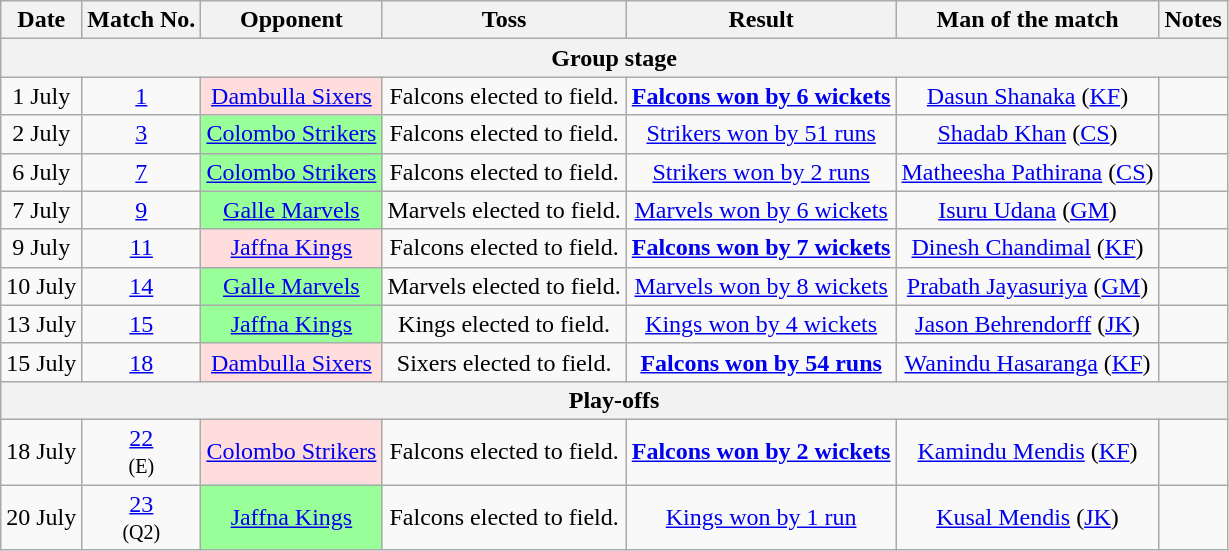<table class="wikitable"style=" text-align:center;">
<tr>
<th>Date</th>
<th>Match No.</th>
<th>Opponent</th>
<th>Toss</th>
<th>Result</th>
<th>Man of the match</th>
<th>Notes</th>
</tr>
<tr>
<th colspan=7>Group stage</th>
</tr>
<tr>
<td>1 July</td>
<td><a href='#'>1</a></td>
<td style="background:#fdd; text-align:center;"><a href='#'>Dambulla Sixers</a></td>
<td>Falcons elected to field.</td>
<td><a href='#'><strong>Falcons won by 6 wickets</strong></a></td>
<td><a href='#'>Dasun Shanaka</a> (<a href='#'>KF</a>)</td>
<td></td>
</tr>
<tr>
<td>2 July</td>
<td><a href='#'>3</a></td>
<td style="background:#99ff99; text-align:center;"><a href='#'>Colombo Strikers</a></td>
<td>Falcons elected to field.</td>
<td><a href='#'>Strikers won by 51 runs</a></td>
<td><a href='#'>Shadab Khan</a> (<a href='#'>CS</a>)</td>
<td></td>
</tr>
<tr>
<td>6 July</td>
<td><a href='#'>7</a></td>
<td style="background:#99ff99;"><a href='#'>Colombo Strikers</a></td>
<td>Falcons elected to field.</td>
<td><a href='#'>Strikers won by 2 runs</a></td>
<td><a href='#'>Matheesha Pathirana</a> (<a href='#'>CS</a>)</td>
<td></td>
</tr>
<tr>
<td>7 July</td>
<td><a href='#'>9</a></td>
<td style="background:#99ff99;"><a href='#'>Galle Marvels</a></td>
<td>Marvels elected to field.</td>
<td><a href='#'>Marvels won by 6 wickets</a></td>
<td><a href='#'>Isuru Udana</a> (<a href='#'>GM</a>)</td>
<td></td>
</tr>
<tr>
<td>9 July</td>
<td><a href='#'>11</a></td>
<td style="background:#fdd;"><a href='#'>Jaffna Kings</a></td>
<td>Falcons elected to field.</td>
<td><a href='#'><strong>Falcons won by 7 wickets</strong></a></td>
<td><a href='#'>Dinesh Chandimal</a> (<a href='#'>KF</a>)</td>
<td></td>
</tr>
<tr>
<td>10 July</td>
<td><a href='#'>14</a></td>
<td style="background:#99ff99;"><a href='#'>Galle Marvels</a></td>
<td>Marvels elected to field.</td>
<td><a href='#'>Marvels won by 8 wickets</a></td>
<td><a href='#'>Prabath Jayasuriya</a> (<a href='#'>GM</a>)</td>
<td></td>
</tr>
<tr>
<td>13 July</td>
<td><a href='#'>15</a></td>
<td style="background:#99ff99;"><a href='#'>Jaffna Kings</a></td>
<td>Kings elected to field.</td>
<td><a href='#'>Kings won by 4 wickets</a></td>
<td><a href='#'>Jason Behrendorff</a> (<a href='#'>JK</a>)</td>
<td></td>
</tr>
<tr>
<td>15 July</td>
<td><a href='#'>18</a></td>
<td style="background:#fdd;"><a href='#'>Dambulla Sixers</a></td>
<td>Sixers elected to field.</td>
<td><a href='#'> <strong>Falcons won by 54 runs</strong></a></td>
<td><a href='#'>Wanindu Hasaranga</a> (<a href='#'>KF</a>)</td>
<td></td>
</tr>
<tr>
<th colspan=7>Play-offs</th>
</tr>
<tr>
<td>18 July</td>
<td><a href='#'>22</a> <br><small> (E)</small></td>
<td style="background:#fdd;"><a href='#'>Colombo Strikers</a></td>
<td>Falcons elected to field.</td>
<td><a href='#'><strong>Falcons won by 2 wickets</strong></a></td>
<td><a href='#'>Kamindu Mendis</a> (<a href='#'>KF</a>)</td>
<td></td>
</tr>
<tr>
<td>20 July</td>
<td><a href='#'>23</a> <br> <small>(Q2)</small></td>
<td style="background:#99ff99;"><a href='#'>Jaffna Kings</a></td>
<td>Falcons elected to field.</td>
<td><a href='#'>Kings won by 1 run</a></td>
<td><a href='#'>Kusal Mendis</a> (<a href='#'>JK</a>)</td>
<td></td>
</tr>
</table>
